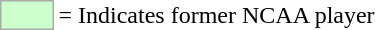<table>
<tr>
<td style="background-color:#CCFFCC; border:1px solid #aaaaaa; width:2em;"></td>
<td>= Indicates former NCAA player</td>
</tr>
</table>
